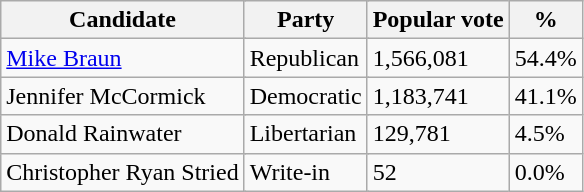<table class="wikitable">
<tr>
<th colspan="5">Candidate</th>
<th colspan="3">Party</th>
<th colspan="4">Popular vote</th>
<th colspan="2">%</th>
</tr>
<tr>
<td colspan="5"><a href='#'>Mike Braun</a></td>
<td colspan="3" >Republican</td>
<td colspan="4">1,566,081</td>
<td colspan="2">54.4%</td>
</tr>
<tr>
<td colspan="5">Jennifer McCormick</td>
<td colspan="3" >Democratic</td>
<td colspan="4">1,183,741</td>
<td colspan="2">41.1%</td>
</tr>
<tr>
<td colspan="5">Donald Rainwater</td>
<td colspan="3" >Libertarian</td>
<td colspan="4">129,781</td>
<td colspan="5">4.5%</td>
</tr>
<tr>
<td colspan="5">Christopher Ryan Stried</td>
<td colspan="3">Write-in</td>
<td colspan="4">52</td>
<td colspan="5">0.0%</td>
</tr>
</table>
